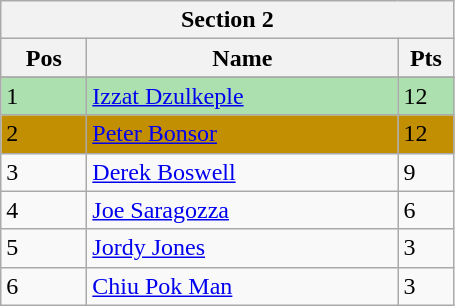<table class="wikitable">
<tr>
<th colspan="6">Section 2</th>
</tr>
<tr>
<th width=50>Pos</th>
<th width=200>Name</th>
<th width=30>Pts</th>
</tr>
<tr>
</tr>
<tr style="background:#ACE1AF;">
<td>1</td>
<td> <a href='#'>Izzat Dzulkeple</a></td>
<td>12</td>
</tr>
<tr style="background:#c28f02;">
<td>2</td>
<td> <a href='#'>Peter Bonsor</a></td>
<td>12</td>
</tr>
<tr>
<td>3</td>
<td> <a href='#'>Derek Boswell</a></td>
<td>9</td>
</tr>
<tr>
<td>4</td>
<td> <a href='#'>Joe Saragozza</a></td>
<td>6</td>
</tr>
<tr>
<td>5</td>
<td> <a href='#'>Jordy Jones</a></td>
<td>3</td>
</tr>
<tr>
<td>6</td>
<td> <a href='#'>Chiu Pok Man</a></td>
<td>3</td>
</tr>
</table>
